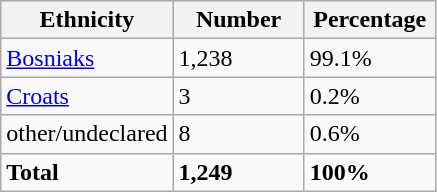<table class="wikitable">
<tr>
<th width="100px">Ethnicity</th>
<th width="80px">Number</th>
<th width="80px">Percentage</th>
</tr>
<tr>
<td><a href='#'>Bosniaks</a></td>
<td>1,238</td>
<td>99.1%</td>
</tr>
<tr>
<td><a href='#'>Croats</a></td>
<td>3</td>
<td>0.2%</td>
</tr>
<tr>
<td>other/undeclared</td>
<td>8</td>
<td>0.6%</td>
</tr>
<tr>
<td><strong>Total</strong></td>
<td><strong>1,249</strong></td>
<td><strong>100%</strong></td>
</tr>
</table>
